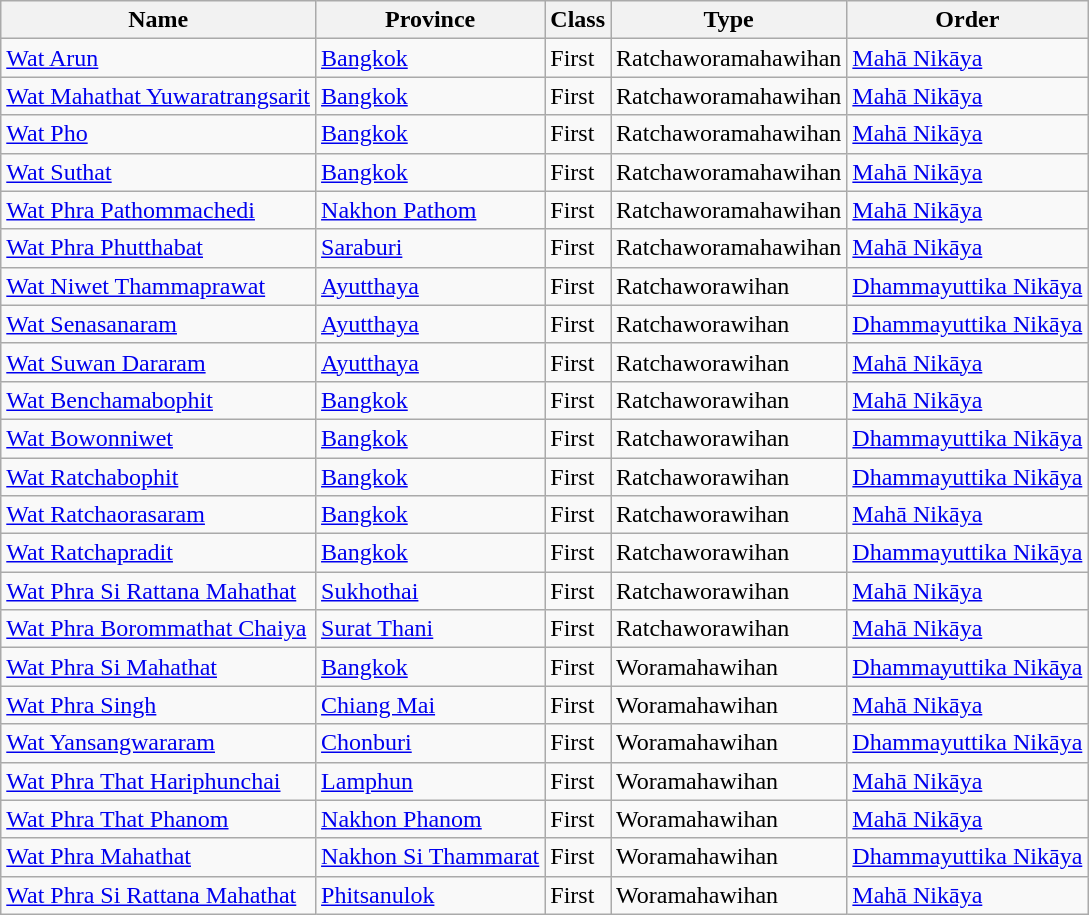<table class="wikitable sortable">
<tr>
<th>Name</th>
<th>Province</th>
<th>Class</th>
<th>Type</th>
<th>Order</th>
</tr>
<tr>
<td><a href='#'>Wat Arun</a></td>
<td><a href='#'>Bangkok</a></td>
<td>First</td>
<td>Ratchaworamahawihan</td>
<td><a href='#'>Mahā Nikāya</a></td>
</tr>
<tr>
<td><a href='#'>Wat Mahathat Yuwaratrangsarit</a></td>
<td><a href='#'>Bangkok</a></td>
<td>First</td>
<td>Ratchaworamahawihan</td>
<td><a href='#'>Mahā Nikāya</a></td>
</tr>
<tr>
<td><a href='#'>Wat Pho</a></td>
<td><a href='#'>Bangkok</a></td>
<td>First</td>
<td>Ratchaworamahawihan</td>
<td><a href='#'>Mahā Nikāya</a></td>
</tr>
<tr>
<td><a href='#'>Wat Suthat</a></td>
<td><a href='#'>Bangkok</a></td>
<td>First</td>
<td>Ratchaworamahawihan</td>
<td><a href='#'>Mahā Nikāya</a></td>
</tr>
<tr>
<td><a href='#'>Wat Phra Pathommachedi</a></td>
<td><a href='#'>Nakhon Pathom</a></td>
<td>First</td>
<td>Ratchaworamahawihan</td>
<td><a href='#'>Mahā Nikāya</a></td>
</tr>
<tr>
<td><a href='#'>Wat Phra Phutthabat</a></td>
<td><a href='#'>Saraburi</a></td>
<td>First</td>
<td>Ratchaworamahawihan</td>
<td><a href='#'>Mahā Nikāya</a></td>
</tr>
<tr>
<td><a href='#'>Wat Niwet Thammaprawat</a></td>
<td><a href='#'>Ayutthaya</a></td>
<td>First</td>
<td>Ratchaworawihan</td>
<td><a href='#'>Dhammayuttika Nikāya</a></td>
</tr>
<tr>
<td><a href='#'>Wat Senasanaram</a></td>
<td><a href='#'>Ayutthaya</a></td>
<td>First</td>
<td>Ratchaworawihan</td>
<td><a href='#'>Dhammayuttika Nikāya</a></td>
</tr>
<tr>
<td><a href='#'>Wat Suwan Dararam</a></td>
<td><a href='#'>Ayutthaya</a></td>
<td>First</td>
<td>Ratchaworawihan</td>
<td><a href='#'>Mahā Nikāya</a></td>
</tr>
<tr>
<td><a href='#'>Wat Benchamabophit</a></td>
<td><a href='#'>Bangkok</a></td>
<td>First</td>
<td>Ratchaworawihan</td>
<td><a href='#'>Mahā Nikāya</a></td>
</tr>
<tr>
<td><a href='#'>Wat Bowonniwet</a></td>
<td><a href='#'>Bangkok</a></td>
<td>First</td>
<td>Ratchaworawihan</td>
<td><a href='#'>Dhammayuttika Nikāya</a></td>
</tr>
<tr>
<td><a href='#'>Wat Ratchabophit</a></td>
<td><a href='#'>Bangkok</a></td>
<td>First</td>
<td>Ratchaworawihan</td>
<td><a href='#'>Dhammayuttika Nikāya</a></td>
</tr>
<tr>
<td><a href='#'>Wat Ratchaorasaram</a></td>
<td><a href='#'>Bangkok</a></td>
<td>First</td>
<td>Ratchaworawihan</td>
<td><a href='#'>Mahā Nikāya</a></td>
</tr>
<tr>
<td><a href='#'>Wat Ratchapradit</a></td>
<td><a href='#'>Bangkok</a></td>
<td>First</td>
<td>Ratchaworawihan</td>
<td><a href='#'>Dhammayuttika Nikāya</a></td>
</tr>
<tr>
<td><a href='#'>Wat Phra Si Rattana Mahathat</a></td>
<td><a href='#'>Sukhothai</a></td>
<td>First</td>
<td>Ratchaworawihan</td>
<td><a href='#'>Mahā Nikāya</a></td>
</tr>
<tr>
<td><a href='#'>Wat Phra Borommathat Chaiya</a></td>
<td><a href='#'>Surat Thani</a></td>
<td>First</td>
<td>Ratchaworawihan</td>
<td><a href='#'>Mahā Nikāya</a></td>
</tr>
<tr>
<td><a href='#'>Wat Phra Si Mahathat</a></td>
<td><a href='#'>Bangkok</a></td>
<td>First</td>
<td>Woramahawihan</td>
<td><a href='#'>Dhammayuttika Nikāya</a></td>
</tr>
<tr>
<td><a href='#'>Wat Phra Singh</a></td>
<td><a href='#'>Chiang Mai</a></td>
<td>First</td>
<td>Woramahawihan</td>
<td><a href='#'>Mahā Nikāya</a></td>
</tr>
<tr>
<td><a href='#'>Wat Yansangwararam</a></td>
<td><a href='#'>Chonburi</a></td>
<td>First</td>
<td>Woramahawihan</td>
<td><a href='#'>Dhammayuttika Nikāya</a></td>
</tr>
<tr>
<td><a href='#'>Wat Phra That Hariphunchai</a></td>
<td><a href='#'>Lamphun</a></td>
<td>First</td>
<td>Woramahawihan</td>
<td><a href='#'>Mahā Nikāya</a></td>
</tr>
<tr>
<td><a href='#'>Wat Phra That Phanom</a></td>
<td><a href='#'>Nakhon Phanom</a></td>
<td>First</td>
<td>Woramahawihan</td>
<td><a href='#'>Mahā Nikāya</a></td>
</tr>
<tr>
<td><a href='#'>Wat Phra Mahathat</a></td>
<td><a href='#'>Nakhon Si Thammarat</a></td>
<td>First</td>
<td>Woramahawihan</td>
<td><a href='#'>Dhammayuttika Nikāya</a></td>
</tr>
<tr>
<td><a href='#'>Wat Phra Si Rattana Mahathat</a></td>
<td><a href='#'>Phitsanulok</a></td>
<td>First</td>
<td>Woramahawihan</td>
<td><a href='#'>Mahā Nikāya</a></td>
</tr>
</table>
